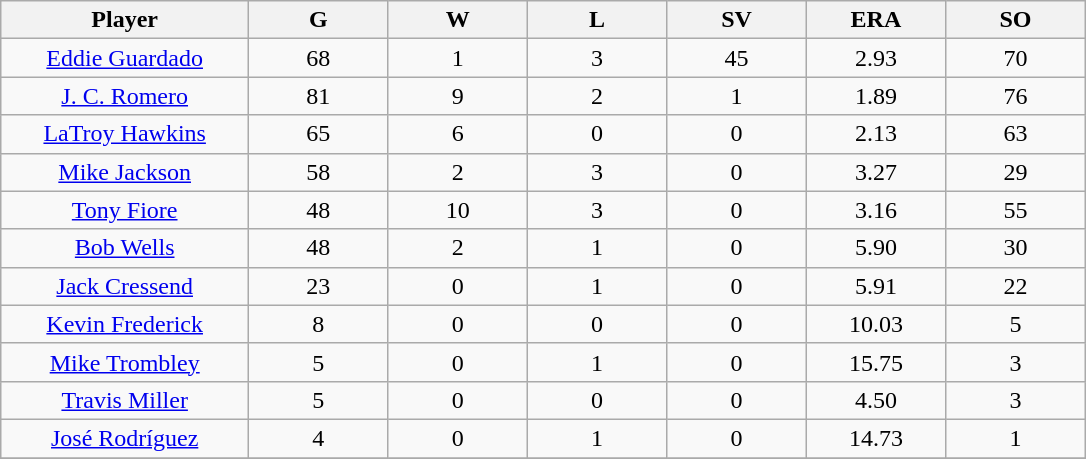<table class="wikitable sortable">
<tr>
<th bgcolor="#DDDDFF" width="16%">Player</th>
<th bgcolor="#DDDDFF" width="9%">G</th>
<th bgcolor="#DDDDFF" width="9%">W</th>
<th bgcolor="#DDDDFF" width="9%">L</th>
<th bgcolor="#DDDDFF" width="9%">SV</th>
<th bgcolor="#DDDDFF" width="9%">ERA</th>
<th bgcolor="#DDDDFF" width="9%">SO</th>
</tr>
<tr align="center">
<td><a href='#'>Eddie Guardado</a></td>
<td>68</td>
<td>1</td>
<td>3</td>
<td>45</td>
<td>2.93</td>
<td>70</td>
</tr>
<tr align=center>
<td><a href='#'>J. C. Romero</a></td>
<td>81</td>
<td>9</td>
<td>2</td>
<td>1</td>
<td>1.89</td>
<td>76</td>
</tr>
<tr align="center">
<td><a href='#'>LaTroy Hawkins</a></td>
<td>65</td>
<td>6</td>
<td>0</td>
<td>0</td>
<td>2.13</td>
<td>63</td>
</tr>
<tr align="center">
<td><a href='#'>Mike Jackson</a></td>
<td>58</td>
<td>2</td>
<td>3</td>
<td>0</td>
<td>3.27</td>
<td>29</td>
</tr>
<tr align="center">
<td><a href='#'>Tony Fiore</a></td>
<td>48</td>
<td>10</td>
<td>3</td>
<td>0</td>
<td>3.16</td>
<td>55</td>
</tr>
<tr align="center">
<td><a href='#'>Bob Wells</a></td>
<td>48</td>
<td>2</td>
<td>1</td>
<td>0</td>
<td>5.90</td>
<td>30</td>
</tr>
<tr align="center">
<td><a href='#'>Jack Cressend</a></td>
<td>23</td>
<td>0</td>
<td>1</td>
<td>0</td>
<td>5.91</td>
<td>22</td>
</tr>
<tr align="center">
<td><a href='#'>Kevin Frederick</a></td>
<td>8</td>
<td>0</td>
<td>0</td>
<td>0</td>
<td>10.03</td>
<td>5</td>
</tr>
<tr align="center">
<td><a href='#'>Mike Trombley</a></td>
<td>5</td>
<td>0</td>
<td>1</td>
<td>0</td>
<td>15.75</td>
<td>3</td>
</tr>
<tr align="center">
<td><a href='#'>Travis Miller</a></td>
<td>5</td>
<td>0</td>
<td>0</td>
<td>0</td>
<td>4.50</td>
<td>3</td>
</tr>
<tr align="center">
<td><a href='#'>José Rodríguez</a></td>
<td>4</td>
<td>0</td>
<td>1</td>
<td>0</td>
<td>14.73</td>
<td>1</td>
</tr>
<tr align="center">
</tr>
</table>
